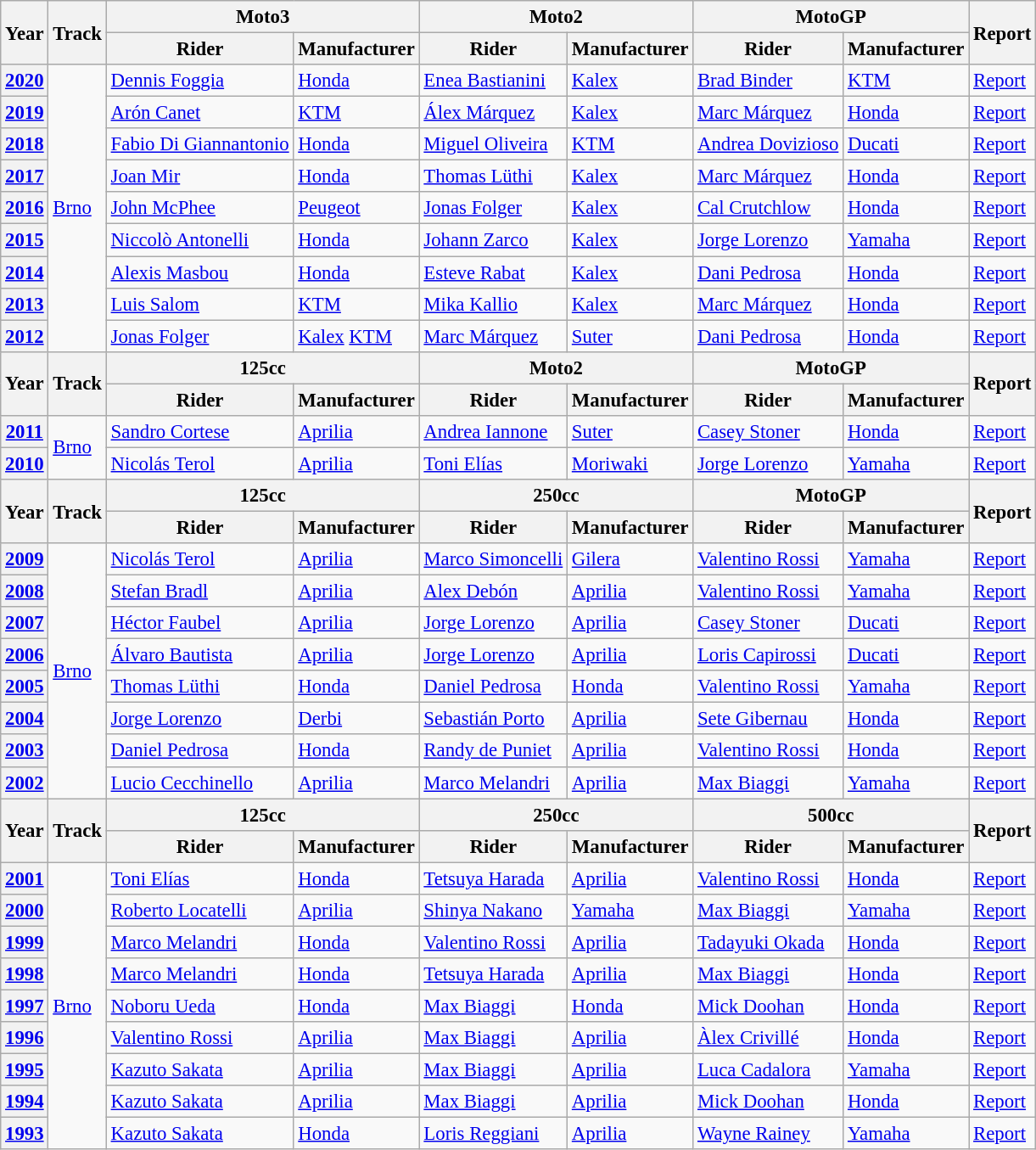<table class="wikitable" style="font-size: 95%;">
<tr>
<th rowspan=2>Year</th>
<th rowspan=2>Track</th>
<th colspan=2>Moto3</th>
<th colspan=2>Moto2</th>
<th colspan=2>MotoGP</th>
<th rowspan=2>Report</th>
</tr>
<tr>
<th>Rider</th>
<th>Manufacturer</th>
<th>Rider</th>
<th>Manufacturer</th>
<th>Rider</th>
<th>Manufacturer</th>
</tr>
<tr>
<th><a href='#'>2020</a></th>
<td rowspan="9"><a href='#'>Brno</a></td>
<td> <a href='#'>Dennis Foggia</a></td>
<td><a href='#'>Honda</a></td>
<td> <a href='#'>Enea Bastianini</a></td>
<td><a href='#'>Kalex</a></td>
<td> <a href='#'>Brad Binder</a></td>
<td><a href='#'>KTM</a></td>
<td><a href='#'>Report</a></td>
</tr>
<tr>
<th><a href='#'>2019</a></th>
<td> <a href='#'>Arón Canet</a></td>
<td><a href='#'>KTM</a></td>
<td> <a href='#'>Álex Márquez</a></td>
<td><a href='#'>Kalex</a></td>
<td> <a href='#'>Marc Márquez</a></td>
<td><a href='#'>Honda</a></td>
<td><a href='#'>Report</a></td>
</tr>
<tr>
<th><a href='#'>2018</a></th>
<td> <a href='#'>Fabio Di Giannantonio</a></td>
<td><a href='#'>Honda</a></td>
<td> <a href='#'>Miguel Oliveira</a></td>
<td><a href='#'>KTM</a></td>
<td> <a href='#'>Andrea Dovizioso</a></td>
<td><a href='#'>Ducati</a></td>
<td><a href='#'>Report</a></td>
</tr>
<tr>
<th><a href='#'>2017</a></th>
<td> <a href='#'>Joan Mir</a></td>
<td><a href='#'>Honda</a></td>
<td> <a href='#'>Thomas Lüthi</a></td>
<td><a href='#'>Kalex</a></td>
<td> <a href='#'>Marc Márquez</a></td>
<td><a href='#'>Honda</a></td>
<td><a href='#'>Report</a></td>
</tr>
<tr>
<th><a href='#'>2016</a></th>
<td> <a href='#'>John McPhee</a></td>
<td><a href='#'>Peugeot</a></td>
<td> <a href='#'>Jonas Folger</a></td>
<td><a href='#'>Kalex</a></td>
<td> <a href='#'>Cal Crutchlow</a></td>
<td><a href='#'>Honda</a></td>
<td><a href='#'>Report</a></td>
</tr>
<tr>
<th><a href='#'>2015</a></th>
<td> <a href='#'>Niccolò Antonelli</a></td>
<td><a href='#'>Honda</a></td>
<td> <a href='#'>Johann Zarco</a></td>
<td><a href='#'>Kalex</a></td>
<td> <a href='#'>Jorge Lorenzo</a></td>
<td><a href='#'>Yamaha</a></td>
<td><a href='#'>Report</a></td>
</tr>
<tr>
<th><a href='#'>2014</a></th>
<td> <a href='#'>Alexis Masbou</a></td>
<td><a href='#'>Honda</a></td>
<td> <a href='#'>Esteve Rabat</a></td>
<td><a href='#'>Kalex</a></td>
<td> <a href='#'>Dani Pedrosa</a></td>
<td><a href='#'>Honda</a></td>
<td><a href='#'>Report</a></td>
</tr>
<tr>
<th><a href='#'>2013</a></th>
<td> <a href='#'>Luis Salom</a></td>
<td><a href='#'>KTM</a></td>
<td> <a href='#'>Mika Kallio</a></td>
<td><a href='#'>Kalex</a></td>
<td> <a href='#'>Marc Márquez</a></td>
<td><a href='#'>Honda</a></td>
<td><a href='#'>Report</a></td>
</tr>
<tr>
<th><a href='#'>2012</a></th>
<td> <a href='#'>Jonas Folger</a></td>
<td><a href='#'>Kalex</a> <a href='#'>KTM</a></td>
<td> <a href='#'>Marc Márquez</a></td>
<td><a href='#'>Suter</a></td>
<td> <a href='#'>Dani Pedrosa</a></td>
<td><a href='#'>Honda</a></td>
<td><a href='#'>Report</a></td>
</tr>
<tr>
<th rowspan=2>Year</th>
<th rowspan=2>Track</th>
<th colspan=2>125cc</th>
<th colspan=2>Moto2</th>
<th colspan=2>MotoGP</th>
<th rowspan=2>Report</th>
</tr>
<tr>
<th>Rider</th>
<th>Manufacturer</th>
<th>Rider</th>
<th>Manufacturer</th>
<th>Rider</th>
<th>Manufacturer</th>
</tr>
<tr>
<th><a href='#'>2011</a></th>
<td rowspan="2"><a href='#'>Brno</a></td>
<td> <a href='#'>Sandro Cortese</a></td>
<td><a href='#'>Aprilia</a></td>
<td> <a href='#'>Andrea Iannone</a></td>
<td><a href='#'>Suter</a></td>
<td> <a href='#'>Casey Stoner</a></td>
<td><a href='#'>Honda</a></td>
<td><a href='#'>Report</a></td>
</tr>
<tr>
<th><a href='#'>2010</a></th>
<td> <a href='#'>Nicolás Terol</a></td>
<td><a href='#'>Aprilia</a></td>
<td> <a href='#'>Toni Elías</a></td>
<td><a href='#'>Moriwaki</a></td>
<td> <a href='#'>Jorge Lorenzo</a></td>
<td><a href='#'>Yamaha</a></td>
<td><a href='#'>Report</a></td>
</tr>
<tr>
<th rowspan=2>Year</th>
<th rowspan=2>Track</th>
<th colspan=2>125cc</th>
<th colspan=2>250cc</th>
<th colspan=2>MotoGP</th>
<th rowspan=2>Report</th>
</tr>
<tr>
<th>Rider</th>
<th>Manufacturer</th>
<th>Rider</th>
<th>Manufacturer</th>
<th>Rider</th>
<th>Manufacturer</th>
</tr>
<tr>
<th><a href='#'>2009</a></th>
<td rowspan="8"><a href='#'>Brno</a></td>
<td> <a href='#'>Nicolás Terol</a></td>
<td><a href='#'>Aprilia</a></td>
<td> <a href='#'>Marco Simoncelli</a></td>
<td><a href='#'>Gilera</a></td>
<td> <a href='#'>Valentino Rossi</a></td>
<td><a href='#'>Yamaha</a></td>
<td><a href='#'>Report</a></td>
</tr>
<tr>
<th><a href='#'>2008</a></th>
<td> <a href='#'>Stefan Bradl</a></td>
<td><a href='#'>Aprilia</a></td>
<td> <a href='#'>Alex Debón</a></td>
<td><a href='#'>Aprilia</a></td>
<td> <a href='#'>Valentino Rossi</a></td>
<td><a href='#'>Yamaha</a></td>
<td><a href='#'>Report</a></td>
</tr>
<tr>
<th><a href='#'>2007</a></th>
<td> <a href='#'>Héctor Faubel</a></td>
<td><a href='#'>Aprilia</a></td>
<td> <a href='#'>Jorge Lorenzo</a></td>
<td><a href='#'>Aprilia</a></td>
<td> <a href='#'>Casey Stoner</a></td>
<td><a href='#'>Ducati</a></td>
<td><a href='#'>Report</a></td>
</tr>
<tr>
<th><a href='#'>2006</a></th>
<td> <a href='#'>Álvaro Bautista</a></td>
<td><a href='#'>Aprilia</a></td>
<td> <a href='#'>Jorge Lorenzo</a></td>
<td><a href='#'>Aprilia</a></td>
<td> <a href='#'>Loris Capirossi</a></td>
<td><a href='#'>Ducati</a></td>
<td><a href='#'>Report</a></td>
</tr>
<tr>
<th><a href='#'>2005</a></th>
<td> <a href='#'>Thomas Lüthi</a></td>
<td><a href='#'>Honda</a></td>
<td> <a href='#'>Daniel Pedrosa</a></td>
<td><a href='#'>Honda</a></td>
<td> <a href='#'>Valentino Rossi</a></td>
<td><a href='#'>Yamaha</a></td>
<td><a href='#'>Report</a></td>
</tr>
<tr>
<th><a href='#'>2004</a></th>
<td> <a href='#'>Jorge Lorenzo</a></td>
<td><a href='#'>Derbi</a></td>
<td> <a href='#'>Sebastián Porto</a></td>
<td><a href='#'>Aprilia</a></td>
<td> <a href='#'>Sete Gibernau</a></td>
<td><a href='#'>Honda</a></td>
<td><a href='#'>Report</a></td>
</tr>
<tr>
<th><a href='#'>2003</a></th>
<td> <a href='#'>Daniel Pedrosa</a></td>
<td><a href='#'>Honda</a></td>
<td> <a href='#'>Randy de Puniet</a></td>
<td><a href='#'>Aprilia</a></td>
<td> <a href='#'>Valentino Rossi</a></td>
<td><a href='#'>Honda</a></td>
<td><a href='#'>Report</a></td>
</tr>
<tr>
<th><a href='#'>2002</a></th>
<td> <a href='#'>Lucio Cecchinello</a></td>
<td><a href='#'>Aprilia</a></td>
<td> <a href='#'>Marco Melandri</a></td>
<td><a href='#'>Aprilia</a></td>
<td> <a href='#'>Max Biaggi</a></td>
<td><a href='#'>Yamaha</a></td>
<td><a href='#'>Report</a></td>
</tr>
<tr>
<th rowspan=2>Year</th>
<th rowspan=2>Track</th>
<th colspan=2>125cc</th>
<th colspan=2>250cc</th>
<th colspan=2>500cc</th>
<th rowspan=2>Report</th>
</tr>
<tr>
<th>Rider</th>
<th>Manufacturer</th>
<th>Rider</th>
<th>Manufacturer</th>
<th>Rider</th>
<th>Manufacturer</th>
</tr>
<tr>
<th><a href='#'>2001</a></th>
<td rowspan="9"><a href='#'>Brno</a></td>
<td> <a href='#'>Toni Elías</a></td>
<td><a href='#'>Honda</a></td>
<td> <a href='#'>Tetsuya Harada</a></td>
<td><a href='#'>Aprilia</a></td>
<td> <a href='#'>Valentino Rossi</a></td>
<td><a href='#'>Honda</a></td>
<td><a href='#'>Report</a></td>
</tr>
<tr>
<th><a href='#'>2000</a></th>
<td> <a href='#'>Roberto Locatelli</a></td>
<td><a href='#'>Aprilia</a></td>
<td> <a href='#'>Shinya Nakano</a></td>
<td><a href='#'>Yamaha</a></td>
<td> <a href='#'>Max Biaggi</a></td>
<td><a href='#'>Yamaha</a></td>
<td><a href='#'>Report</a></td>
</tr>
<tr>
<th><a href='#'>1999</a></th>
<td> <a href='#'>Marco Melandri</a></td>
<td><a href='#'>Honda</a></td>
<td> <a href='#'>Valentino Rossi</a></td>
<td><a href='#'>Aprilia</a></td>
<td> <a href='#'>Tadayuki Okada</a></td>
<td><a href='#'>Honda</a></td>
<td><a href='#'>Report</a></td>
</tr>
<tr>
<th><a href='#'>1998</a></th>
<td> <a href='#'>Marco Melandri</a></td>
<td><a href='#'>Honda</a></td>
<td> <a href='#'>Tetsuya Harada</a></td>
<td><a href='#'>Aprilia</a></td>
<td> <a href='#'>Max Biaggi</a></td>
<td><a href='#'>Honda</a></td>
<td><a href='#'>Report</a></td>
</tr>
<tr>
<th><a href='#'>1997</a></th>
<td> <a href='#'>Noboru Ueda</a></td>
<td><a href='#'>Honda</a></td>
<td> <a href='#'>Max Biaggi</a></td>
<td><a href='#'>Honda</a></td>
<td> <a href='#'>Mick Doohan</a></td>
<td><a href='#'>Honda</a></td>
<td><a href='#'>Report</a></td>
</tr>
<tr>
<th><a href='#'>1996</a></th>
<td> <a href='#'>Valentino Rossi</a></td>
<td><a href='#'>Aprilia</a></td>
<td> <a href='#'>Max Biaggi</a></td>
<td><a href='#'>Aprilia</a></td>
<td> <a href='#'>Àlex Crivillé</a></td>
<td><a href='#'>Honda</a></td>
<td><a href='#'>Report</a></td>
</tr>
<tr>
<th><a href='#'>1995</a></th>
<td> <a href='#'>Kazuto Sakata</a></td>
<td><a href='#'>Aprilia</a></td>
<td> <a href='#'>Max Biaggi</a></td>
<td><a href='#'>Aprilia</a></td>
<td> <a href='#'>Luca Cadalora</a></td>
<td><a href='#'>Yamaha</a></td>
<td><a href='#'>Report</a></td>
</tr>
<tr>
<th><a href='#'>1994</a></th>
<td> <a href='#'>Kazuto Sakata</a></td>
<td><a href='#'>Aprilia</a></td>
<td> <a href='#'>Max Biaggi</a></td>
<td><a href='#'>Aprilia</a></td>
<td> <a href='#'>Mick Doohan</a></td>
<td><a href='#'>Honda</a></td>
<td><a href='#'>Report</a></td>
</tr>
<tr>
<th><a href='#'>1993</a></th>
<td> <a href='#'>Kazuto Sakata</a></td>
<td><a href='#'>Honda</a></td>
<td> <a href='#'>Loris Reggiani</a></td>
<td><a href='#'>Aprilia</a></td>
<td> <a href='#'>Wayne Rainey</a></td>
<td><a href='#'>Yamaha</a></td>
<td><a href='#'>Report</a></td>
</tr>
</table>
